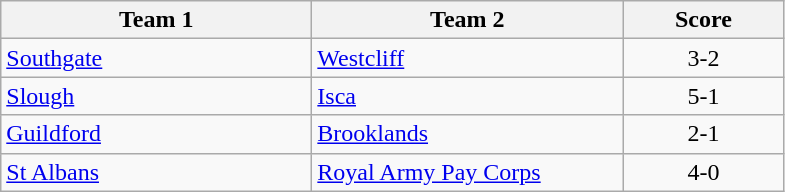<table class="wikitable" style="font-size: 100%">
<tr>
<th width=200>Team 1</th>
<th width=200>Team 2</th>
<th width=100>Score</th>
</tr>
<tr>
<td><a href='#'>Southgate</a></td>
<td><a href='#'>Westcliff</a></td>
<td align=center>3-2</td>
</tr>
<tr>
<td><a href='#'>Slough</a></td>
<td><a href='#'>Isca</a></td>
<td align=center>5-1</td>
</tr>
<tr>
<td><a href='#'>Guildford</a></td>
<td><a href='#'>Brooklands</a></td>
<td align=center>2-1</td>
</tr>
<tr>
<td><a href='#'>St Albans</a></td>
<td><a href='#'>Royal Army Pay Corps</a></td>
<td align=center>4-0</td>
</tr>
</table>
